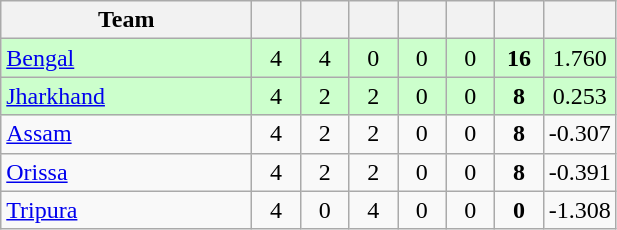<table class="wikitable" style="text-align:center">
<tr>
<th style="width:160px">Team</th>
<th style="width:25px"></th>
<th style="width:25px"></th>
<th style="width:25px"></th>
<th style="width:25px"></th>
<th style="width:25px"></th>
<th style="width:25px"></th>
<th style="width:25px"></th>
</tr>
<tr style="background:#cfc;">
<td style="text-align:left"><a href='#'>Bengal</a></td>
<td>4</td>
<td>4</td>
<td>0</td>
<td>0</td>
<td>0</td>
<td><strong>16</strong></td>
<td>1.760</td>
</tr>
<tr style="background:#cfc;">
<td style="text-align:left"><a href='#'>Jharkhand</a></td>
<td>4</td>
<td>2</td>
<td>2</td>
<td>0</td>
<td>0</td>
<td><strong>8</strong></td>
<td>0.253</td>
</tr>
<tr>
<td style="text-align:left"><a href='#'>Assam</a></td>
<td>4</td>
<td>2</td>
<td>2</td>
<td>0</td>
<td>0</td>
<td><strong>8</strong></td>
<td>-0.307</td>
</tr>
<tr>
<td style="text-align:left"><a href='#'>Orissa</a></td>
<td>4</td>
<td>2</td>
<td>2</td>
<td>0</td>
<td>0</td>
<td><strong>8</strong></td>
<td>-0.391</td>
</tr>
<tr>
<td style="text-align:left"><a href='#'>Tripura</a></td>
<td>4</td>
<td>0</td>
<td>4</td>
<td>0</td>
<td>0</td>
<td><strong>0</strong></td>
<td>-1.308</td>
</tr>
</table>
